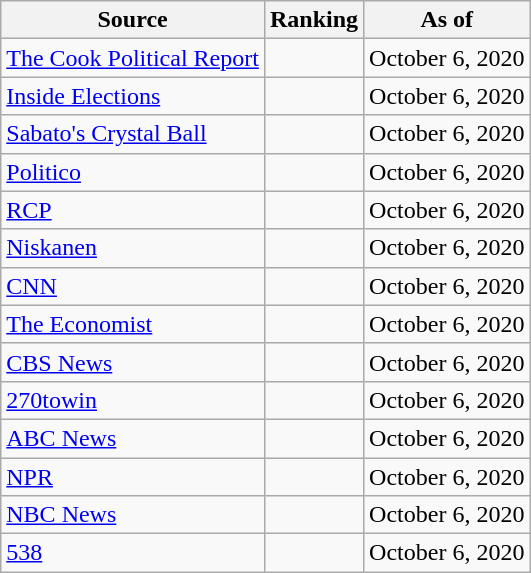<table class="wikitable" style="text-align:center">
<tr>
<th>Source</th>
<th>Ranking</th>
<th>As of</th>
</tr>
<tr>
<td align="left"><a href='#'>The Cook Political Report</a></td>
<td></td>
<td>October 6, 2020</td>
</tr>
<tr>
<td align="left"><a href='#'>Inside Elections</a></td>
<td></td>
<td>October 6, 2020</td>
</tr>
<tr>
<td align="left"><a href='#'>Sabato's Crystal Ball</a></td>
<td></td>
<td>October 6, 2020</td>
</tr>
<tr>
<td align="left"><a href='#'>Politico</a></td>
<td></td>
<td>October 6, 2020</td>
</tr>
<tr>
<td align="left"><a href='#'>RCP</a></td>
<td></td>
<td>October 6, 2020</td>
</tr>
<tr>
<td align="left"><a href='#'>Niskanen</a></td>
<td></td>
<td>October 6, 2020</td>
</tr>
<tr>
<td align="left"><a href='#'>CNN</a></td>
<td></td>
<td>October 6, 2020</td>
</tr>
<tr>
<td align="left"><a href='#'>The Economist</a></td>
<td></td>
<td>October 6, 2020</td>
</tr>
<tr>
<td align="left"><a href='#'>CBS News</a></td>
<td></td>
<td>October 6, 2020</td>
</tr>
<tr>
<td align="left"><a href='#'>270towin</a></td>
<td></td>
<td>October 6, 2020</td>
</tr>
<tr>
<td align="left"><a href='#'>ABC News</a></td>
<td></td>
<td>October 6, 2020</td>
</tr>
<tr>
<td align="left"><a href='#'>NPR</a></td>
<td></td>
<td>October 6, 2020</td>
</tr>
<tr>
<td align="left"><a href='#'>NBC News</a></td>
<td></td>
<td>October 6, 2020</td>
</tr>
<tr>
<td align="left"><a href='#'>538</a></td>
<td></td>
<td>October 6, 2020</td>
</tr>
</table>
